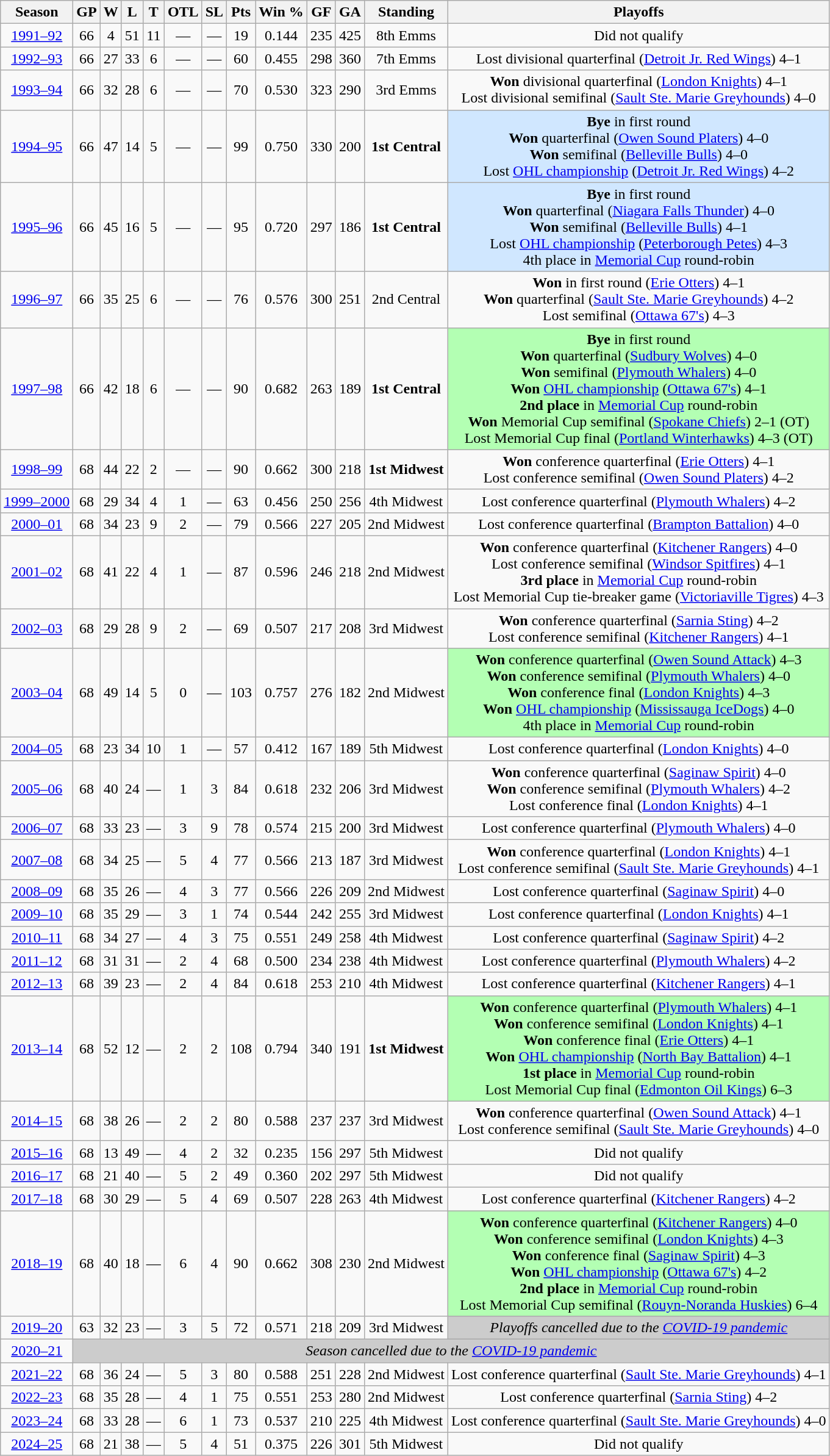<table class="wikitable" style="text-align:center">
<tr>
<th>Season</th>
<th>GP</th>
<th>W</th>
<th>L</th>
<th>T</th>
<th>OTL</th>
<th>SL</th>
<th>Pts</th>
<th>Win %</th>
<th>GF</th>
<th>GA</th>
<th>Standing</th>
<th>Playoffs</th>
</tr>
<tr>
<td><a href='#'>1991–92</a></td>
<td>66</td>
<td>4</td>
<td>51</td>
<td>11</td>
<td>—</td>
<td>—</td>
<td>19</td>
<td>0.144</td>
<td>235</td>
<td>425</td>
<td>8th Emms</td>
<td>Did not qualify</td>
</tr>
<tr>
<td><a href='#'>1992–93</a></td>
<td>66</td>
<td>27</td>
<td>33</td>
<td>6</td>
<td>—</td>
<td>—</td>
<td>60</td>
<td>0.455</td>
<td>298</td>
<td>360</td>
<td>7th Emms</td>
<td>Lost divisional quarterfinal (<a href='#'>Detroit Jr. Red Wings</a>) 4–1</td>
</tr>
<tr>
<td><a href='#'>1993–94</a></td>
<td>66</td>
<td>32</td>
<td>28</td>
<td>6</td>
<td>—</td>
<td>—</td>
<td>70</td>
<td>0.530</td>
<td>323</td>
<td>290</td>
<td>3rd Emms</td>
<td><strong>Won</strong> divisional quarterfinal (<a href='#'>London Knights</a>) 4–1 <br> Lost divisional semifinal (<a href='#'>Sault Ste. Marie Greyhounds</a>) 4–0</td>
</tr>
<tr>
<td><a href='#'>1994–95</a></td>
<td>66</td>
<td>47</td>
<td>14</td>
<td>5</td>
<td>—</td>
<td>—</td>
<td>99</td>
<td>0.750</td>
<td>330</td>
<td>200</td>
<td><strong>1st Central</strong></td>
<td bgcolor="#D0E7FF"><strong>Bye</strong> in first round <br> <strong>Won</strong> quarterfinal (<a href='#'>Owen Sound Platers</a>) 4–0 <br> <strong>Won</strong> semifinal (<a href='#'>Belleville Bulls</a>) 4–0 <br> Lost <a href='#'>OHL championship</a> (<a href='#'>Detroit Jr. Red Wings</a>) 4–2</td>
</tr>
<tr>
<td><a href='#'>1995–96</a></td>
<td>66</td>
<td>45</td>
<td>16</td>
<td>5</td>
<td>—</td>
<td>—</td>
<td>95</td>
<td>0.720</td>
<td>297</td>
<td>186</td>
<td><strong>1st Central</strong></td>
<td bgcolor="#D0E7FF"><strong>Bye</strong> in first round <br> <strong>Won</strong> quarterfinal (<a href='#'>Niagara Falls Thunder</a>) 4–0 <br> <strong>Won</strong> semifinal (<a href='#'>Belleville Bulls</a>) 4–1 <br> Lost <a href='#'>OHL championship</a> (<a href='#'>Peterborough Petes</a>) 4–3 <br> 4th place in <a href='#'>Memorial Cup</a> round-robin</td>
</tr>
<tr>
<td><a href='#'>1996–97</a></td>
<td>66</td>
<td>35</td>
<td>25</td>
<td>6</td>
<td>—</td>
<td>—</td>
<td>76</td>
<td>0.576</td>
<td>300</td>
<td>251</td>
<td>2nd Central</td>
<td><strong>Won</strong> in first round (<a href='#'>Erie Otters</a>) 4–1 <br> <strong>Won</strong> quarterfinal (<a href='#'>Sault Ste. Marie Greyhounds</a>) 4–2 <br> Lost semifinal (<a href='#'>Ottawa 67's</a>) 4–3</td>
</tr>
<tr>
<td><a href='#'>1997–98</a></td>
<td>66</td>
<td>42</td>
<td>18</td>
<td>6</td>
<td>—</td>
<td>—</td>
<td>90</td>
<td>0.682</td>
<td>263</td>
<td>189</td>
<td><strong>1st Central</strong></td>
<td bgcolor="#B3FFB3"><strong>Bye</strong> in first round <br> <strong>Won</strong> quarterfinal (<a href='#'>Sudbury Wolves</a>) 4–0 <br> <strong>Won</strong> semifinal (<a href='#'>Plymouth Whalers</a>) 4–0 <br> <strong>Won</strong> <a href='#'>OHL championship</a> (<a href='#'>Ottawa 67's</a>) 4–1 <br> <strong>2nd place</strong> in <a href='#'>Memorial Cup</a> round-robin <br> <strong>Won</strong> Memorial Cup semifinal (<a href='#'>Spokane Chiefs</a>) 2–1 (OT) <br> Lost Memorial Cup final (<a href='#'>Portland Winterhawks</a>) 4–3 (OT)</td>
</tr>
<tr>
<td><a href='#'>1998–99</a></td>
<td>68</td>
<td>44</td>
<td>22</td>
<td>2</td>
<td>—</td>
<td>—</td>
<td>90</td>
<td>0.662</td>
<td>300</td>
<td>218</td>
<td><strong>1st Midwest</strong></td>
<td><strong>Won</strong> conference quarterfinal (<a href='#'>Erie Otters</a>) 4–1 <br> Lost conference semifinal (<a href='#'>Owen Sound Platers</a>) 4–2</td>
</tr>
<tr>
<td><a href='#'>1999–2000</a></td>
<td>68</td>
<td>29</td>
<td>34</td>
<td>4</td>
<td>1</td>
<td>—</td>
<td>63</td>
<td>0.456</td>
<td>250</td>
<td>256</td>
<td>4th Midwest</td>
<td>Lost conference quarterfinal (<a href='#'>Plymouth Whalers</a>) 4–2</td>
</tr>
<tr>
<td><a href='#'>2000–01</a></td>
<td>68</td>
<td>34</td>
<td>23</td>
<td>9</td>
<td>2</td>
<td>—</td>
<td>79</td>
<td>0.566</td>
<td>227</td>
<td>205</td>
<td>2nd Midwest</td>
<td>Lost conference quarterfinal (<a href='#'>Brampton Battalion</a>) 4–0</td>
</tr>
<tr>
<td><a href='#'>2001–02</a></td>
<td>68</td>
<td>41</td>
<td>22</td>
<td>4</td>
<td>1</td>
<td>—</td>
<td>87</td>
<td>0.596</td>
<td>246</td>
<td>218</td>
<td>2nd Midwest</td>
<td><strong>Won</strong> conference quarterfinal (<a href='#'>Kitchener Rangers</a>) 4–0 <br> Lost conference semifinal (<a href='#'>Windsor Spitfires</a>) 4–1 <br> <strong>3rd place</strong> in <a href='#'>Memorial Cup</a> round-robin <br> Lost Memorial Cup tie-breaker game (<a href='#'>Victoriaville Tigres</a>) 4–3</td>
</tr>
<tr>
<td><a href='#'>2002–03</a></td>
<td>68</td>
<td>29</td>
<td>28</td>
<td>9</td>
<td>2</td>
<td>—</td>
<td>69</td>
<td>0.507</td>
<td>217</td>
<td>208</td>
<td>3rd Midwest</td>
<td><strong>Won</strong> conference quarterfinal (<a href='#'>Sarnia Sting</a>) 4–2 <br> Lost conference semifinal (<a href='#'>Kitchener Rangers</a>) 4–1</td>
</tr>
<tr>
<td><a href='#'>2003–04</a></td>
<td>68</td>
<td>49</td>
<td>14</td>
<td>5</td>
<td>0</td>
<td>—</td>
<td>103</td>
<td>0.757</td>
<td>276</td>
<td>182</td>
<td>2nd Midwest</td>
<td bgcolor="#B3FFB3"><strong>Won</strong> conference quarterfinal (<a href='#'>Owen Sound Attack</a>) 4–3 <br> <strong>Won</strong> conference semifinal (<a href='#'>Plymouth Whalers</a>) 4–0 <br> <strong>Won</strong> conference final (<a href='#'>London Knights</a>) 4–3 <br> <strong>Won</strong> <a href='#'>OHL championship</a> (<a href='#'>Mississauga IceDogs</a>) 4–0 <br> 4th place in <a href='#'>Memorial Cup</a> round-robin</td>
</tr>
<tr>
<td><a href='#'>2004–05</a></td>
<td>68</td>
<td>23</td>
<td>34</td>
<td>10</td>
<td>1</td>
<td>—</td>
<td>57</td>
<td>0.412</td>
<td>167</td>
<td>189</td>
<td>5th Midwest</td>
<td>Lost conference quarterfinal (<a href='#'>London Knights</a>) 4–0</td>
</tr>
<tr>
<td><a href='#'>2005–06</a></td>
<td>68</td>
<td>40</td>
<td>24</td>
<td>—</td>
<td>1</td>
<td>3</td>
<td>84</td>
<td>0.618</td>
<td>232</td>
<td>206</td>
<td>3rd Midwest</td>
<td><strong>Won</strong> conference quarterfinal (<a href='#'>Saginaw Spirit</a>) 4–0 <br> <strong>Won</strong> conference semifinal (<a href='#'>Plymouth Whalers</a>) 4–2 <br> Lost conference final (<a href='#'>London Knights</a>) 4–1</td>
</tr>
<tr>
<td><a href='#'>2006–07</a></td>
<td>68</td>
<td>33</td>
<td>23</td>
<td>—</td>
<td>3</td>
<td>9</td>
<td>78</td>
<td>0.574</td>
<td>215</td>
<td>200</td>
<td>3rd Midwest</td>
<td>Lost conference quarterfinal (<a href='#'>Plymouth Whalers</a>) 4–0</td>
</tr>
<tr>
<td><a href='#'>2007–08</a></td>
<td>68</td>
<td>34</td>
<td>25</td>
<td>—</td>
<td>5</td>
<td>4</td>
<td>77</td>
<td>0.566</td>
<td>213</td>
<td>187</td>
<td>3rd Midwest</td>
<td><strong>Won</strong> conference quarterfinal (<a href='#'>London Knights</a>) 4–1 <br> Lost conference semifinal (<a href='#'>Sault Ste. Marie Greyhounds</a>) 4–1</td>
</tr>
<tr>
<td><a href='#'>2008–09</a></td>
<td>68</td>
<td>35</td>
<td>26</td>
<td>—</td>
<td>4</td>
<td>3</td>
<td>77</td>
<td>0.566</td>
<td>226</td>
<td>209</td>
<td>2nd Midwest</td>
<td>Lost conference quarterfinal (<a href='#'>Saginaw Spirit</a>) 4–0</td>
</tr>
<tr>
<td><a href='#'>2009–10</a></td>
<td>68</td>
<td>35</td>
<td>29</td>
<td>—</td>
<td>3</td>
<td>1</td>
<td>74</td>
<td>0.544</td>
<td>242</td>
<td>255</td>
<td>3rd Midwest</td>
<td>Lost conference quarterfinal (<a href='#'>London Knights</a>) 4–1</td>
</tr>
<tr>
<td><a href='#'>2010–11</a></td>
<td>68</td>
<td>34</td>
<td>27</td>
<td>—</td>
<td>4</td>
<td>3</td>
<td>75</td>
<td>0.551</td>
<td>249</td>
<td>258</td>
<td>4th Midwest</td>
<td>Lost conference quarterfinal (<a href='#'>Saginaw Spirit</a>) 4–2</td>
</tr>
<tr>
<td><a href='#'>2011–12</a></td>
<td>68</td>
<td>31</td>
<td>31</td>
<td>—</td>
<td>2</td>
<td>4</td>
<td>68</td>
<td>0.500</td>
<td>234</td>
<td>238</td>
<td>4th Midwest</td>
<td>Lost conference quarterfinal (<a href='#'>Plymouth Whalers</a>) 4–2</td>
</tr>
<tr>
<td><a href='#'>2012–13</a></td>
<td>68</td>
<td>39</td>
<td>23</td>
<td>—</td>
<td>2</td>
<td>4</td>
<td>84</td>
<td>0.618</td>
<td>253</td>
<td>210</td>
<td>4th Midwest</td>
<td>Lost conference quarterfinal (<a href='#'>Kitchener Rangers</a>) 4–1</td>
</tr>
<tr>
<td><a href='#'>2013–14</a></td>
<td>68</td>
<td>52</td>
<td>12</td>
<td>—</td>
<td>2</td>
<td>2</td>
<td>108</td>
<td>0.794</td>
<td>340</td>
<td>191</td>
<td><strong>1st Midwest</strong></td>
<td bgcolor="#B3FFB3"><strong>Won</strong> conference quarterfinal (<a href='#'>Plymouth Whalers</a>) 4–1 <br> <strong>Won</strong> conference semifinal (<a href='#'>London Knights</a>) 4–1 <br> <strong>Won</strong> conference final (<a href='#'>Erie Otters</a>) 4–1 <br> <strong>Won</strong> <a href='#'>OHL championship</a> (<a href='#'>North Bay Battalion</a>) 4–1 <br> <strong>1st place</strong> in <a href='#'>Memorial Cup</a> round-robin <br> Lost Memorial Cup final (<a href='#'>Edmonton Oil Kings</a>) 6–3</td>
</tr>
<tr>
<td><a href='#'>2014–15</a></td>
<td>68</td>
<td>38</td>
<td>26</td>
<td>—</td>
<td>2</td>
<td>2</td>
<td>80</td>
<td>0.588</td>
<td>237</td>
<td>237</td>
<td>3rd Midwest</td>
<td><strong>Won</strong> conference quarterfinal (<a href='#'>Owen Sound Attack</a>) 4–1 <br> Lost conference semifinal (<a href='#'>Sault Ste. Marie Greyhounds</a>) 4–0</td>
</tr>
<tr>
<td><a href='#'>2015–16</a></td>
<td>68</td>
<td>13</td>
<td>49</td>
<td>—</td>
<td>4</td>
<td>2</td>
<td>32</td>
<td>0.235</td>
<td>156</td>
<td>297</td>
<td>5th Midwest</td>
<td>Did not qualify</td>
</tr>
<tr>
<td><a href='#'>2016–17</a></td>
<td>68</td>
<td>21</td>
<td>40</td>
<td>—</td>
<td>5</td>
<td>2</td>
<td>49</td>
<td>0.360</td>
<td>202</td>
<td>297</td>
<td>5th Midwest</td>
<td>Did not qualify</td>
</tr>
<tr>
<td><a href='#'>2017–18</a></td>
<td>68</td>
<td>30</td>
<td>29</td>
<td>—</td>
<td>5</td>
<td>4</td>
<td>69</td>
<td>0.507</td>
<td>228</td>
<td>263</td>
<td>4th Midwest</td>
<td>Lost conference quarterfinal (<a href='#'>Kitchener Rangers</a>) 4–2</td>
</tr>
<tr>
<td><a href='#'>2018–19</a></td>
<td>68</td>
<td>40</td>
<td>18</td>
<td>—</td>
<td>6</td>
<td>4</td>
<td>90</td>
<td>0.662</td>
<td>308</td>
<td>230</td>
<td>2nd Midwest</td>
<td bgcolor="#B3FFB3"><strong>Won</strong> conference quarterfinal (<a href='#'>Kitchener Rangers</a>) 4–0 <br> <strong>Won</strong> conference semifinal (<a href='#'>London Knights</a>) 4–3 <br> <strong>Won</strong> conference final (<a href='#'>Saginaw Spirit</a>) 4–3 <br> <strong>Won</strong> <a href='#'>OHL championship</a> (<a href='#'>Ottawa 67's</a>) 4–2 <br> <strong>2nd place</strong> in <a href='#'>Memorial Cup</a> round-robin <br> Lost Memorial Cup  semifinal (<a href='#'>Rouyn-Noranda Huskies</a>) 6–4</td>
</tr>
<tr>
<td><a href='#'>2019–20</a></td>
<td>63</td>
<td>32</td>
<td>23</td>
<td>—</td>
<td>3</td>
<td>5</td>
<td>72</td>
<td>0.571</td>
<td>218</td>
<td>209</td>
<td>3rd Midwest</td>
<td bgcolor="#CCCCCC"><em>Playoffs cancelled due to the <a href='#'>COVID-19 pandemic</a></em></td>
</tr>
<tr>
<td><a href='#'>2020–21</a></td>
<td colspan="12" bgcolor="#CCCCCC"><em>Season cancelled due to the <a href='#'>COVID-19 pandemic</a></em></td>
</tr>
<tr>
<td><a href='#'>2021–22</a></td>
<td>68</td>
<td>36</td>
<td>24</td>
<td>—</td>
<td>5</td>
<td>3</td>
<td>80</td>
<td>0.588</td>
<td>251</td>
<td>228</td>
<td>2nd Midwest</td>
<td>Lost conference quarterfinal (<a href='#'>Sault Ste. Marie Greyhounds</a>) 4–1</td>
</tr>
<tr>
<td><a href='#'>2022–23</a></td>
<td>68</td>
<td>35</td>
<td>28</td>
<td>—</td>
<td>4</td>
<td>1</td>
<td>75</td>
<td>0.551</td>
<td>253</td>
<td>280</td>
<td>2nd Midwest</td>
<td>Lost conference quarterfinal (<a href='#'>Sarnia Sting</a>) 4–2</td>
</tr>
<tr>
<td><a href='#'>2023–24</a></td>
<td>68</td>
<td>33</td>
<td>28</td>
<td>—</td>
<td>6</td>
<td>1</td>
<td>73</td>
<td>0.537</td>
<td>210</td>
<td>225</td>
<td>4th Midwest</td>
<td>Lost conference quarterfinal (<a href='#'>Sault Ste. Marie Greyhounds</a>) 4–0</td>
</tr>
<tr>
<td><a href='#'>2024–25</a></td>
<td>68</td>
<td>21</td>
<td>38</td>
<td>—</td>
<td>5</td>
<td>4</td>
<td>51</td>
<td>0.375</td>
<td>226</td>
<td>301</td>
<td>5th Midwest</td>
<td>Did not qualify</td>
</tr>
</table>
